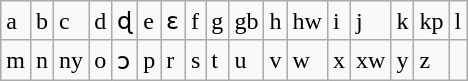<table class="wikitable">
<tr>
<td>a</td>
<td>b</td>
<td>c</td>
<td>d</td>
<td>ɖ</td>
<td>e</td>
<td>ɛ</td>
<td>f</td>
<td>g</td>
<td>gb</td>
<td>h</td>
<td>hw</td>
<td>i</td>
<td>j</td>
<td>k</td>
<td>kp</td>
<td>l</td>
</tr>
<tr>
<td>m</td>
<td>n</td>
<td>ny</td>
<td>o</td>
<td>ɔ</td>
<td>p</td>
<td>r</td>
<td>s</td>
<td>t</td>
<td>u</td>
<td>v</td>
<td>w</td>
<td>x</td>
<td>xw</td>
<td>y</td>
<td>z</td>
</tr>
</table>
